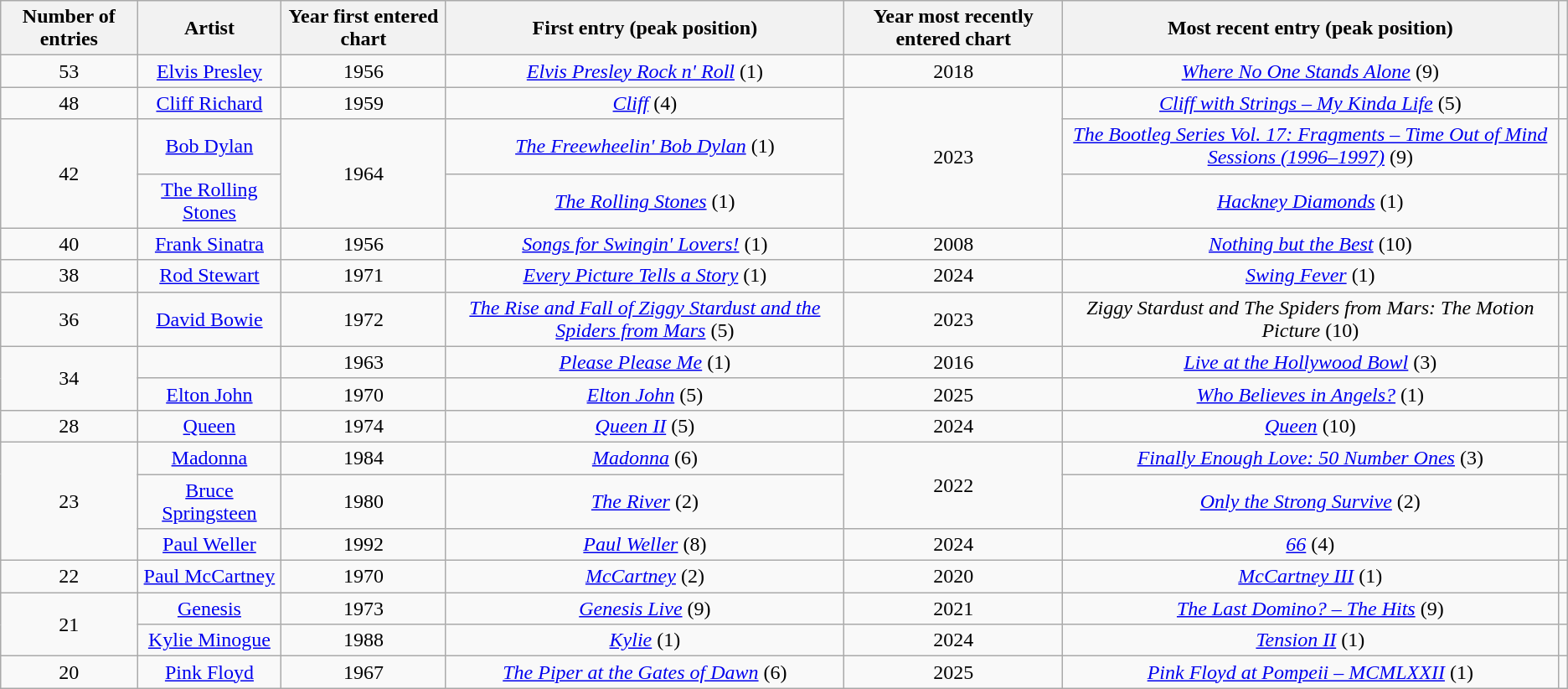<table class="wikitable plainrowheaders sortable" style="text-align:center">
<tr>
<th>Number of entries</th>
<th>Artist</th>
<th>Year first entered chart</th>
<th>First entry (peak position)</th>
<th>Year most recently entered chart</th>
<th>Most recent entry (peak position)</th>
<th></th>
</tr>
<tr>
<td>53</td>
<td><a href='#'>Elvis Presley</a></td>
<td>1956</td>
<td><em><a href='#'>Elvis Presley Rock n' Roll</a></em> (1)</td>
<td>2018</td>
<td><em><a href='#'>Where No One Stands Alone</a></em> (9)</td>
<td></td>
</tr>
<tr>
<td>48</td>
<td><a href='#'>Cliff Richard</a></td>
<td>1959</td>
<td><em><a href='#'>Cliff</a></em> (4)</td>
<td rowspan=3>2023</td>
<td><em><a href='#'>Cliff with Strings – My Kinda Life</a></em> (5)</td>
<td></td>
</tr>
<tr>
<td rowspan=2>42</td>
<td><a href='#'>Bob Dylan</a></td>
<td rowspan=2>1964</td>
<td><em><a href='#'>The Freewheelin' Bob Dylan</a></em> (1)</td>
<td><em><a href='#'>The Bootleg Series Vol. 17: Fragments – Time Out of Mind Sessions (1996–1997)</a></em> (9)</td>
<td></td>
</tr>
<tr>
<td><a href='#'>The Rolling Stones</a></td>
<td><em><a href='#'>The Rolling Stones</a></em> (1)</td>
<td><em><a href='#'>Hackney Diamonds</a></em> (1)</td>
<td></td>
</tr>
<tr>
<td>40</td>
<td><a href='#'>Frank Sinatra</a></td>
<td>1956</td>
<td><em><a href='#'>Songs for Swingin' Lovers!</a></em> (1)</td>
<td>2008</td>
<td><em><a href='#'>Nothing but the Best</a></em> (10)</td>
<td></td>
</tr>
<tr>
<td>38</td>
<td><a href='#'>Rod Stewart</a></td>
<td>1971</td>
<td><em><a href='#'>Every Picture Tells a Story</a></em> (1)</td>
<td>2024</td>
<td><em><a href='#'>Swing Fever</a></em> (1)</td>
<td></td>
</tr>
<tr>
<td>36</td>
<td><a href='#'>David Bowie</a></td>
<td>1972</td>
<td><em><a href='#'>The Rise and Fall of Ziggy Stardust and the Spiders from Mars</a></em> (5)</td>
<td>2023</td>
<td><em>Ziggy Stardust and The Spiders from Mars: The Motion Picture</em> (10)</td>
<td></td>
</tr>
<tr>
<td rowspan=2>34</td>
<td></td>
<td>1963</td>
<td><em><a href='#'>Please Please Me</a></em> (1)</td>
<td>2016</td>
<td><em><a href='#'>Live at the Hollywood Bowl</a></em> (3)</td>
<td></td>
</tr>
<tr>
<td><a href='#'>Elton John</a></td>
<td>1970</td>
<td><em><a href='#'>Elton John</a></em> (5)</td>
<td>2025</td>
<td><em><a href='#'>Who Believes in Angels?</a></em> (1)</td>
<td></td>
</tr>
<tr>
<td>28</td>
<td><a href='#'>Queen</a></td>
<td>1974</td>
<td><em><a href='#'>Queen II</a></em> (5)</td>
<td>2024</td>
<td><em><a href='#'>Queen</a></em> (10)</td>
<td></td>
</tr>
<tr>
<td rowspan=3>23</td>
<td><a href='#'>Madonna</a></td>
<td>1984</td>
<td><em><a href='#'>Madonna</a></em> (6)</td>
<td rowspan=2>2022</td>
<td><em><a href='#'>Finally Enough Love: 50 Number Ones</a></em> (3)</td>
<td></td>
</tr>
<tr>
<td><a href='#'>Bruce Springsteen</a></td>
<td>1980</td>
<td><em><a href='#'>The River</a></em> (2)</td>
<td><em><a href='#'>Only the Strong Survive</a></em> (2)</td>
<td></td>
</tr>
<tr>
<td><a href='#'>Paul Weller</a></td>
<td>1992</td>
<td><em><a href='#'>Paul Weller</a></em> (8)</td>
<td>2024</td>
<td><em><a href='#'>66</a></em> (4)</td>
<td></td>
</tr>
<tr>
<td>22</td>
<td><a href='#'>Paul McCartney</a></td>
<td>1970</td>
<td><em><a href='#'>McCartney</a></em> (2)</td>
<td>2020</td>
<td><em><a href='#'>McCartney III</a></em> (1)</td>
<td></td>
</tr>
<tr>
<td rowspan=2>21</td>
<td><a href='#'>Genesis</a></td>
<td>1973</td>
<td><em><a href='#'>Genesis Live</a></em> (9)</td>
<td>2021</td>
<td><em><a href='#'>The Last Domino? – The Hits</a></em> (9)</td>
<td></td>
</tr>
<tr>
<td><a href='#'>Kylie Minogue</a></td>
<td>1988</td>
<td><em><a href='#'>Kylie</a></em> (1)</td>
<td>2024</td>
<td><em><a href='#'>Tension II</a></em> (1)</td>
<td></td>
</tr>
<tr>
<td>20</td>
<td><a href='#'>Pink Floyd</a></td>
<td>1967</td>
<td><em><a href='#'>The Piper at the Gates of Dawn</a></em> (6)</td>
<td>2025</td>
<td><em><a href='#'>Pink Floyd at Pompeii – MCMLXXII</a></em> (1)</td>
<td><br></td>
</tr>
</table>
